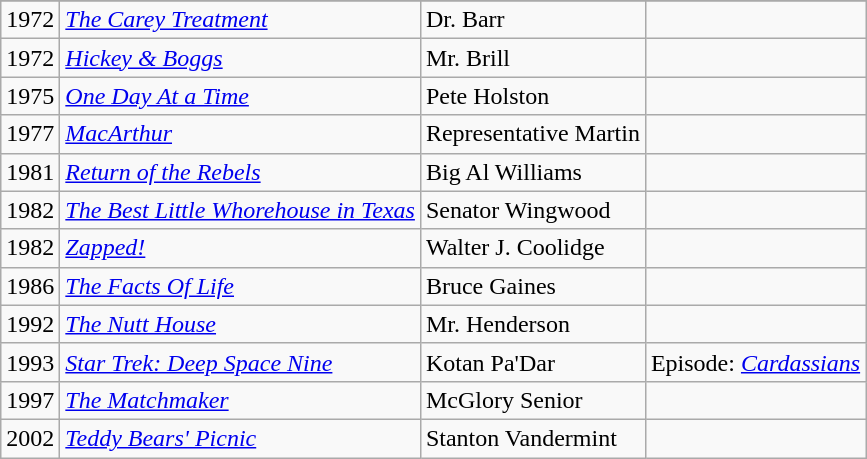<table class="wikitable">
<tr>
</tr>
<tr>
<td>1972</td>
<td><em><a href='#'>The Carey Treatment</a></em></td>
<td>Dr. Barr</td>
<td></td>
</tr>
<tr>
<td>1972</td>
<td><em><a href='#'>Hickey & Boggs</a></em></td>
<td>Mr. Brill</td>
<td></td>
</tr>
<tr>
<td>1975</td>
<td><em><a href='#'>One Day At a Time</a></em></td>
<td>Pete Holston</td>
</tr>
<tr>
<td>1977</td>
<td><em><a href='#'>MacArthur</a></em></td>
<td>Representative Martin</td>
<td></td>
</tr>
<tr>
<td>1981</td>
<td><em><a href='#'>Return of the Rebels</a></em></td>
<td>Big Al Williams</td>
<td></td>
</tr>
<tr>
<td>1982</td>
<td><em><a href='#'>The Best Little Whorehouse in Texas</a></em></td>
<td>Senator Wingwood</td>
<td></td>
</tr>
<tr>
<td>1982</td>
<td><em><a href='#'>Zapped!</a></em></td>
<td>Walter J. Coolidge</td>
<td></td>
</tr>
<tr>
<td>1986</td>
<td><em><a href='#'>The Facts Of Life</a></em></td>
<td>Bruce Gaines</td>
<td></td>
</tr>
<tr>
<td>1992</td>
<td><em><a href='#'>The Nutt House</a></em></td>
<td>Mr. Henderson</td>
<td></td>
</tr>
<tr>
<td>1993</td>
<td><em><a href='#'>Star Trek: Deep Space Nine</a></em></td>
<td>Kotan Pa'Dar</td>
<td>Episode: <em><a href='#'>Cardassians</a></em></td>
</tr>
<tr>
<td>1997</td>
<td><em><a href='#'>The Matchmaker</a></em></td>
<td>McGlory Senior</td>
<td></td>
</tr>
<tr>
<td>2002</td>
<td><em><a href='#'>Teddy Bears' Picnic</a></em></td>
<td>Stanton Vandermint</td>
<td></td>
</tr>
</table>
